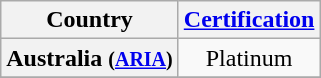<table class="wikitable plainrowheaders">
<tr>
<th scope="col">Country</th>
<th scope="col"><a href='#'>Certification</a></th>
</tr>
<tr>
<th scope="row">Australia <small>(<a href='#'>ARIA</a>)</small></th>
<td style="text-align:center;">Platinum</td>
</tr>
<tr>
</tr>
</table>
